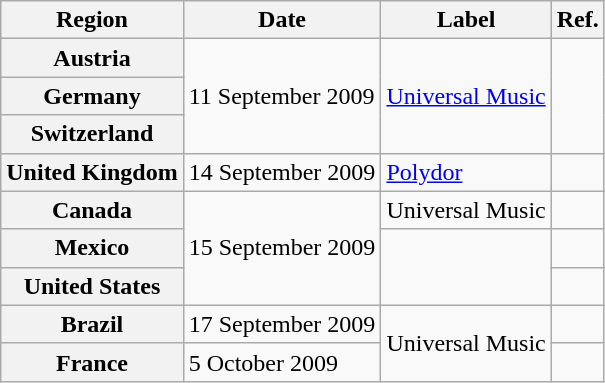<table class="wikitable plainrowheaders">
<tr>
<th>Region</th>
<th>Date</th>
<th>Label</th>
<th>Ref.</th>
</tr>
<tr>
<th scope="row">Austria</th>
<td rowspan="3">11 September 2009</td>
<td rowspan="3"><a href='#'>Universal Music</a></td>
<td rowspan="3"></td>
</tr>
<tr>
<th scope="row">Germany</th>
</tr>
<tr>
<th scope="row">Switzerland</th>
</tr>
<tr>
<th scope="row">United Kingdom</th>
<td>14 September 2009</td>
<td><a href='#'>Polydor</a></td>
<td></td>
</tr>
<tr>
<th scope="row">Canada</th>
<td rowspan="3">15 September 2009</td>
<td>Universal Music</td>
<td></td>
</tr>
<tr>
<th scope="row">Mexico</th>
<td rowspan="2"></td>
<td></td>
</tr>
<tr>
<th scope="row">United States</th>
<td></td>
</tr>
<tr>
<th scope="row">Brazil</th>
<td>17 September 2009</td>
<td rowspan="2">Universal Music</td>
<td></td>
</tr>
<tr>
<th scope="row">France</th>
<td>5 October 2009</td>
<td></td>
</tr>
</table>
